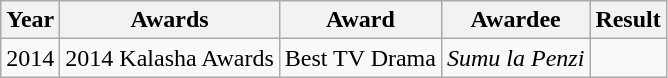<table class ="wikitable plainrowerheaders">
<tr>
<th>Year</th>
<th>Awards</th>
<th>Award</th>
<th>Awardee</th>
<th>Result</th>
</tr>
<tr>
<td>2014</td>
<td>2014 Kalasha Awards</td>
<td>Best TV Drama</td>
<td><em>Sumu la Penzi</em></td>
<td></td>
</tr>
</table>
